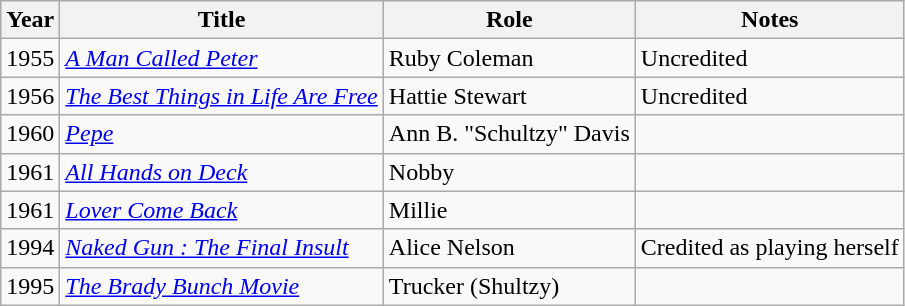<table class="wikitable sortable">
<tr>
<th>Year</th>
<th>Title</th>
<th>Role</th>
<th class="unsortable">Notes</th>
</tr>
<tr>
<td>1955</td>
<td><em><a href='#'>A Man Called Peter</a></em></td>
<td>Ruby Coleman</td>
<td>Uncredited</td>
</tr>
<tr>
<td>1956</td>
<td><em><a href='#'>The Best Things in Life Are Free</a></em></td>
<td>Hattie Stewart</td>
<td>Uncredited</td>
</tr>
<tr>
<td>1960</td>
<td><em><a href='#'>Pepe</a></em></td>
<td>Ann B. "Schultzy" Davis</td>
<td></td>
</tr>
<tr>
<td>1961</td>
<td><em><a href='#'>All Hands on Deck</a></em></td>
<td>Nobby</td>
<td></td>
</tr>
<tr>
<td>1961</td>
<td><em><a href='#'>Lover Come Back</a></em></td>
<td>Millie</td>
<td></td>
</tr>
<tr>
<td>1994</td>
<td><em><a href='#'>Naked Gun : The Final Insult</a></em></td>
<td>Alice Nelson</td>
<td>Credited as playing herself</td>
</tr>
<tr>
<td>1995</td>
<td><em><a href='#'>The Brady Bunch Movie</a></em></td>
<td>Trucker (Shultzy)</td>
<td></td>
</tr>
</table>
